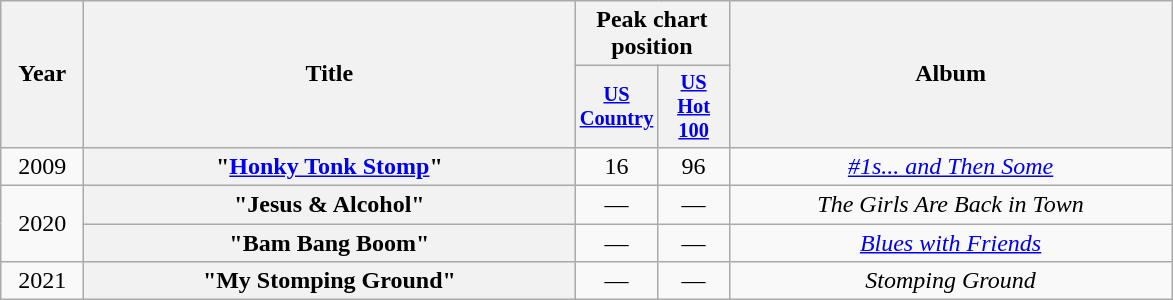<table class="wikitable plainrowheaders" style="text-align:center;">
<tr>
<th scope="col" rowspan="2" style="width:3em;">Year</th>
<th scope="col" rowspan="2" style="width:20em;">Title</th>
<th scope="col" colspan="2">Peak chart position</th>
<th scope="col" rowspan="2" style="width:18em;">Album</th>
</tr>
<tr>
<th scope="col" style="width:3em;font-size:85%;"><a href='#'>US Country</a></th>
<th scope="col" style="width:3em;font-size:85%;"><a href='#'>US Hot 100</a></th>
</tr>
<tr>
<td>2009</td>
<th scope="row">"<a href='#'>Honky Tonk Stomp</a>"<br> </th>
<td>16</td>
<td>96</td>
<td><em><a href='#'>#1s... and Then Some</a></em></td>
</tr>
<tr>
<td rowspan=2>2020</td>
<th scope="row">"Jesus & Alcohol"<br> </th>
<td>—</td>
<td>—</td>
<td><em>The Girls Are Back in Town</em></td>
</tr>
<tr>
<th scope="row">"Bam Bang Boom"<br> </th>
<td>—</td>
<td>—</td>
<td><em><a href='#'>Blues with Friends</a></em></td>
</tr>
<tr>
<td>2021</td>
<th scope="row">"My Stomping Ground"<br> </th>
<td>—</td>
<td>—</td>
<td><em>Stomping Ground</em></td>
</tr>
</table>
